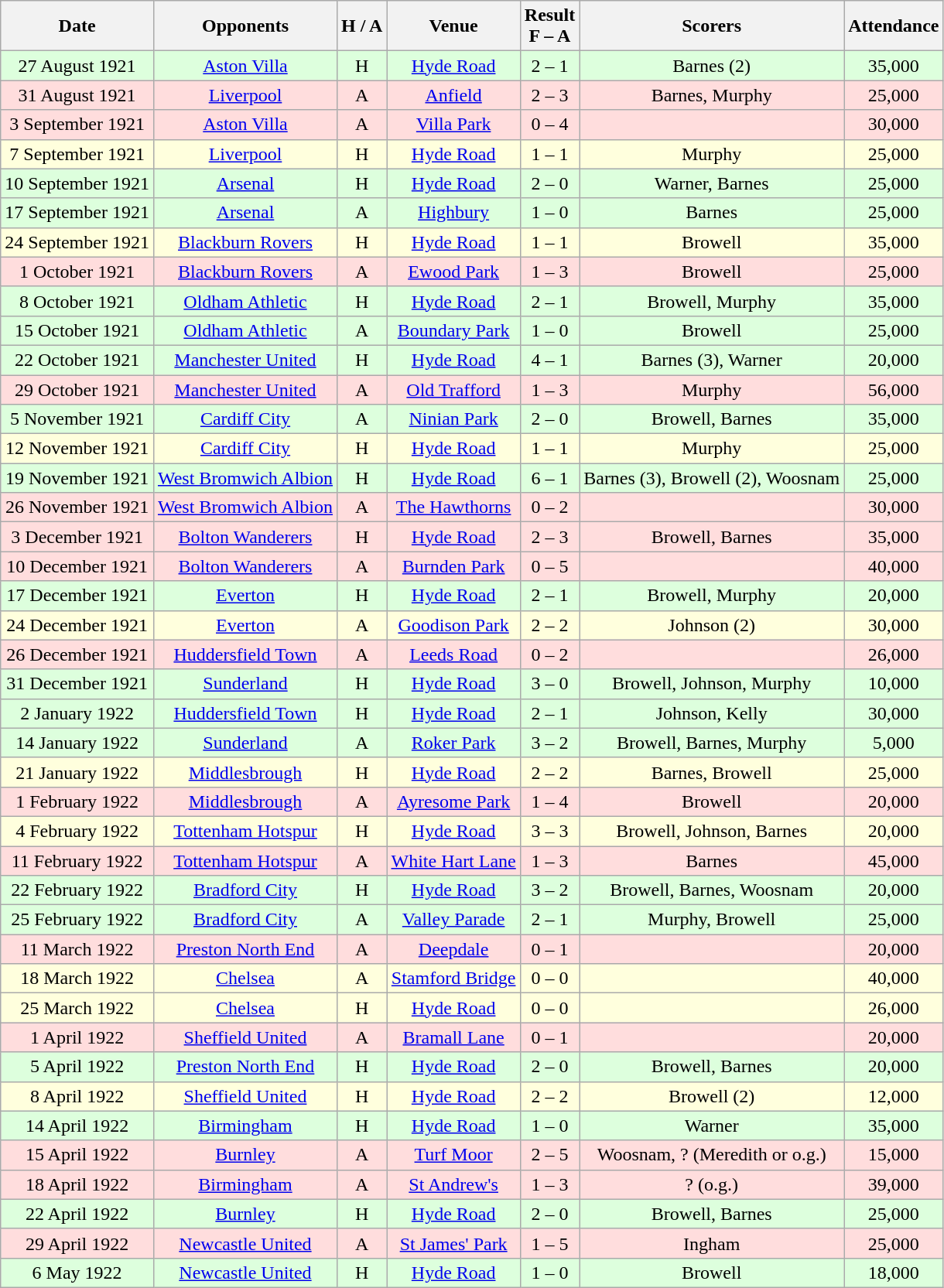<table class="wikitable" style="text-align:center">
<tr>
<th>Date</th>
<th>Opponents</th>
<th>H / A</th>
<th>Venue</th>
<th>Result<br>F – A</th>
<th>Scorers</th>
<th>Attendance</th>
</tr>
<tr bgcolor="#ddffdd">
<td>27 August 1921</td>
<td><a href='#'>Aston Villa</a></td>
<td>H</td>
<td><a href='#'>Hyde Road</a></td>
<td>2 – 1</td>
<td>Barnes (2)</td>
<td>35,000</td>
</tr>
<tr bgcolor="#ffdddd">
<td>31 August 1921</td>
<td><a href='#'>Liverpool</a></td>
<td>A</td>
<td><a href='#'>Anfield</a></td>
<td>2 – 3</td>
<td>Barnes, Murphy</td>
<td>25,000</td>
</tr>
<tr bgcolor="#ffdddd">
<td>3 September 1921</td>
<td><a href='#'>Aston Villa</a></td>
<td>A</td>
<td><a href='#'>Villa Park</a></td>
<td>0 – 4</td>
<td></td>
<td>30,000</td>
</tr>
<tr bgcolor="#ffffdd">
<td>7 September 1921</td>
<td><a href='#'>Liverpool</a></td>
<td>H</td>
<td><a href='#'>Hyde Road</a></td>
<td>1 – 1</td>
<td>Murphy</td>
<td>25,000</td>
</tr>
<tr bgcolor="#ddffdd">
<td>10 September 1921</td>
<td><a href='#'>Arsenal</a></td>
<td>H</td>
<td><a href='#'>Hyde Road</a></td>
<td>2 – 0</td>
<td>Warner, Barnes</td>
<td>25,000</td>
</tr>
<tr bgcolor="#ddffdd">
<td>17 September 1921</td>
<td><a href='#'>Arsenal</a></td>
<td>A</td>
<td><a href='#'>Highbury</a></td>
<td>1 – 0</td>
<td>Barnes</td>
<td>25,000</td>
</tr>
<tr bgcolor="#ffffdd">
<td>24 September 1921</td>
<td><a href='#'>Blackburn Rovers</a></td>
<td>H</td>
<td><a href='#'>Hyde Road</a></td>
<td>1 – 1</td>
<td>Browell</td>
<td>35,000</td>
</tr>
<tr bgcolor="#ffdddd">
<td>1 October 1921</td>
<td><a href='#'>Blackburn Rovers</a></td>
<td>A</td>
<td><a href='#'>Ewood Park</a></td>
<td>1 – 3</td>
<td>Browell</td>
<td>25,000</td>
</tr>
<tr bgcolor="#ddffdd">
<td>8 October 1921</td>
<td><a href='#'>Oldham Athletic</a></td>
<td>H</td>
<td><a href='#'>Hyde Road</a></td>
<td>2 – 1</td>
<td>Browell, Murphy</td>
<td>35,000</td>
</tr>
<tr bgcolor="#ddffdd">
<td>15 October 1921</td>
<td><a href='#'>Oldham Athletic</a></td>
<td>A</td>
<td><a href='#'>Boundary Park</a></td>
<td>1 – 0</td>
<td>Browell</td>
<td>25,000</td>
</tr>
<tr bgcolor="#ddffdd">
<td>22 October 1921</td>
<td><a href='#'>Manchester United</a></td>
<td>H</td>
<td><a href='#'>Hyde Road</a></td>
<td>4 – 1</td>
<td>Barnes (3), Warner</td>
<td>20,000</td>
</tr>
<tr bgcolor="#ffdddd">
<td>29 October 1921</td>
<td><a href='#'>Manchester United</a></td>
<td>A</td>
<td><a href='#'>Old Trafford</a></td>
<td>1 – 3</td>
<td>Murphy</td>
<td>56,000</td>
</tr>
<tr bgcolor="#ddffdd">
<td>5 November 1921</td>
<td><a href='#'>Cardiff City</a></td>
<td>A</td>
<td><a href='#'>Ninian Park</a></td>
<td>2 – 0</td>
<td>Browell, Barnes</td>
<td>35,000</td>
</tr>
<tr bgcolor="#ffffdd">
<td>12 November 1921</td>
<td><a href='#'>Cardiff City</a></td>
<td>H</td>
<td><a href='#'>Hyde Road</a></td>
<td>1 – 1</td>
<td>Murphy</td>
<td>25,000</td>
</tr>
<tr bgcolor="#ddffdd">
<td>19 November 1921</td>
<td><a href='#'>West Bromwich Albion</a></td>
<td>H</td>
<td><a href='#'>Hyde Road</a></td>
<td>6 – 1</td>
<td>Barnes (3), Browell (2), Woosnam</td>
<td>25,000</td>
</tr>
<tr bgcolor="#ffdddd">
<td>26 November 1921</td>
<td><a href='#'>West Bromwich Albion</a></td>
<td>A</td>
<td><a href='#'>The Hawthorns</a></td>
<td>0 – 2</td>
<td></td>
<td>30,000</td>
</tr>
<tr bgcolor="#ffdddd">
<td>3 December 1921</td>
<td><a href='#'>Bolton Wanderers</a></td>
<td>H</td>
<td><a href='#'>Hyde Road</a></td>
<td>2 – 3</td>
<td>Browell, Barnes</td>
<td>35,000</td>
</tr>
<tr bgcolor="#ffdddd">
<td>10 December 1921</td>
<td><a href='#'>Bolton Wanderers</a></td>
<td>A</td>
<td><a href='#'>Burnden Park</a></td>
<td>0 – 5</td>
<td></td>
<td>40,000</td>
</tr>
<tr bgcolor="#ddffdd">
<td>17 December 1921</td>
<td><a href='#'>Everton</a></td>
<td>H</td>
<td><a href='#'>Hyde Road</a></td>
<td>2 – 1</td>
<td>Browell, Murphy</td>
<td>20,000</td>
</tr>
<tr bgcolor="#ffffdd">
<td>24 December 1921</td>
<td><a href='#'>Everton</a></td>
<td>A</td>
<td><a href='#'>Goodison Park</a></td>
<td>2 – 2</td>
<td>Johnson (2)</td>
<td>30,000</td>
</tr>
<tr bgcolor="#ffdddd">
<td>26 December 1921</td>
<td><a href='#'>Huddersfield Town</a></td>
<td>A</td>
<td><a href='#'>Leeds Road</a></td>
<td>0 – 2</td>
<td></td>
<td>26,000</td>
</tr>
<tr bgcolor="#ddffdd">
<td>31 December 1921</td>
<td><a href='#'>Sunderland</a></td>
<td>H</td>
<td><a href='#'>Hyde Road</a></td>
<td>3 – 0</td>
<td>Browell, Johnson, Murphy</td>
<td>10,000</td>
</tr>
<tr bgcolor="#ddffdd">
<td>2 January 1922</td>
<td><a href='#'>Huddersfield Town</a></td>
<td>H</td>
<td><a href='#'>Hyde Road</a></td>
<td>2 – 1</td>
<td>Johnson, Kelly</td>
<td>30,000</td>
</tr>
<tr bgcolor="#ddffdd">
<td>14 January 1922</td>
<td><a href='#'>Sunderland</a></td>
<td>A</td>
<td><a href='#'>Roker Park</a></td>
<td>3 – 2</td>
<td>Browell, Barnes, Murphy</td>
<td>5,000</td>
</tr>
<tr bgcolor="#ffffdd">
<td>21 January 1922</td>
<td><a href='#'>Middlesbrough</a></td>
<td>H</td>
<td><a href='#'>Hyde Road</a></td>
<td>2 – 2</td>
<td>Barnes, Browell</td>
<td>25,000</td>
</tr>
<tr bgcolor="#ffdddd">
<td>1 February 1922</td>
<td><a href='#'>Middlesbrough</a></td>
<td>A</td>
<td><a href='#'>Ayresome Park</a></td>
<td>1 – 4</td>
<td>Browell</td>
<td>20,000</td>
</tr>
<tr bgcolor="#ffffdd">
<td>4 February 1922</td>
<td><a href='#'>Tottenham Hotspur</a></td>
<td>H</td>
<td><a href='#'>Hyde Road</a></td>
<td>3 – 3</td>
<td>Browell, Johnson, Barnes</td>
<td>20,000</td>
</tr>
<tr bgcolor="#ffdddd">
<td>11 February 1922</td>
<td><a href='#'>Tottenham Hotspur</a></td>
<td>A</td>
<td><a href='#'>White Hart Lane</a></td>
<td>1 – 3</td>
<td>Barnes</td>
<td>45,000</td>
</tr>
<tr bgcolor="#ddffdd">
<td>22 February 1922</td>
<td><a href='#'>Bradford City</a></td>
<td>H</td>
<td><a href='#'>Hyde Road</a></td>
<td>3 – 2</td>
<td>Browell, Barnes, Woosnam</td>
<td>20,000</td>
</tr>
<tr bgcolor="#ddffdd">
<td>25 February 1922</td>
<td><a href='#'>Bradford City</a></td>
<td>A</td>
<td><a href='#'>Valley Parade</a></td>
<td>2 – 1</td>
<td>Murphy, Browell</td>
<td>25,000</td>
</tr>
<tr bgcolor="#ffdddd">
<td>11 March 1922</td>
<td><a href='#'>Preston North End</a></td>
<td>A</td>
<td><a href='#'>Deepdale</a></td>
<td>0 – 1</td>
<td></td>
<td>20,000</td>
</tr>
<tr bgcolor="#ffffdd">
<td>18 March 1922</td>
<td><a href='#'>Chelsea</a></td>
<td>A</td>
<td><a href='#'>Stamford Bridge</a></td>
<td>0 – 0</td>
<td></td>
<td>40,000</td>
</tr>
<tr bgcolor="#ffffdd">
<td>25 March 1922</td>
<td><a href='#'>Chelsea</a></td>
<td>H</td>
<td><a href='#'>Hyde Road</a></td>
<td>0 – 0</td>
<td></td>
<td>26,000</td>
</tr>
<tr bgcolor="#ffdddd">
<td>1 April 1922</td>
<td><a href='#'>Sheffield United</a></td>
<td>A</td>
<td><a href='#'>Bramall Lane</a></td>
<td>0 – 1</td>
<td></td>
<td>20,000</td>
</tr>
<tr bgcolor="#ddffdd">
<td>5 April 1922</td>
<td><a href='#'>Preston North End</a></td>
<td>H</td>
<td><a href='#'>Hyde Road</a></td>
<td>2 – 0</td>
<td>Browell, Barnes</td>
<td>20,000</td>
</tr>
<tr bgcolor="#ffffdd">
<td>8 April 1922</td>
<td><a href='#'>Sheffield United</a></td>
<td>H</td>
<td><a href='#'>Hyde Road</a></td>
<td>2 – 2</td>
<td>Browell (2)</td>
<td>12,000</td>
</tr>
<tr bgcolor="#ddffdd">
<td>14 April 1922</td>
<td><a href='#'>Birmingham</a></td>
<td>H</td>
<td><a href='#'>Hyde Road</a></td>
<td>1 – 0</td>
<td>Warner</td>
<td>35,000</td>
</tr>
<tr bgcolor="#ffdddd">
<td>15 April 1922</td>
<td><a href='#'>Burnley</a></td>
<td>A</td>
<td><a href='#'>Turf Moor</a></td>
<td>2 – 5</td>
<td>Woosnam, ? (Meredith or o.g.)</td>
<td>15,000</td>
</tr>
<tr bgcolor="#ffdddd">
<td>18 April 1922</td>
<td><a href='#'>Birmingham</a></td>
<td>A</td>
<td><a href='#'>St Andrew's</a></td>
<td>1 – 3</td>
<td>? (o.g.)</td>
<td>39,000</td>
</tr>
<tr bgcolor="#ddffdd">
<td>22 April 1922</td>
<td><a href='#'>Burnley</a></td>
<td>H</td>
<td><a href='#'>Hyde Road</a></td>
<td>2 – 0</td>
<td>Browell, Barnes</td>
<td>25,000</td>
</tr>
<tr bgcolor="#ffdddd">
<td>29 April 1922</td>
<td><a href='#'>Newcastle United</a></td>
<td>A</td>
<td><a href='#'>St James' Park</a></td>
<td>1 – 5</td>
<td>Ingham</td>
<td>25,000</td>
</tr>
<tr bgcolor="#ddffdd">
<td>6 May 1922</td>
<td><a href='#'>Newcastle United</a></td>
<td>H</td>
<td><a href='#'>Hyde Road</a></td>
<td>1 – 0</td>
<td>Browell</td>
<td>18,000</td>
</tr>
</table>
